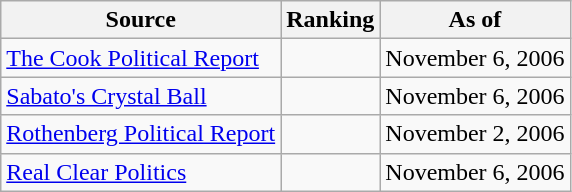<table class="wikitable" style="text-align:center">
<tr>
<th>Source</th>
<th>Ranking</th>
<th>As of</th>
</tr>
<tr>
<td align=left><a href='#'>The Cook Political Report</a></td>
<td></td>
<td>November 6, 2006</td>
</tr>
<tr>
<td align=left><a href='#'>Sabato's Crystal Ball</a></td>
<td></td>
<td>November 6, 2006</td>
</tr>
<tr>
<td align=left><a href='#'>Rothenberg Political Report</a></td>
<td></td>
<td>November 2, 2006</td>
</tr>
<tr>
<td align=left><a href='#'>Real Clear Politics</a></td>
<td></td>
<td>November 6, 2006</td>
</tr>
</table>
